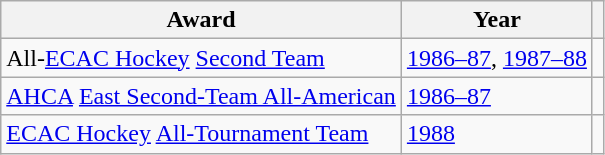<table class="wikitable">
<tr>
<th>Award</th>
<th>Year</th>
<th></th>
</tr>
<tr>
<td>All-<a href='#'>ECAC Hockey</a> <a href='#'>Second Team</a></td>
<td><a href='#'>1986–87</a>, <a href='#'>1987–88</a></td>
<td></td>
</tr>
<tr>
<td><a href='#'>AHCA</a> <a href='#'>East Second-Team All-American</a></td>
<td><a href='#'>1986–87</a></td>
<td></td>
</tr>
<tr>
<td><a href='#'>ECAC Hockey</a> <a href='#'>All-Tournament Team</a></td>
<td><a href='#'>1988</a></td>
</tr>
</table>
